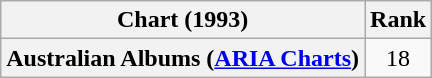<table class="wikitable sortable plainrowheaders" style="text-align:center">
<tr>
<th scope="col">Chart (1993)</th>
<th scope="col">Rank</th>
</tr>
<tr>
<th scope="row">Australian Albums (<a href='#'>ARIA Charts</a>)</th>
<td>18</td>
</tr>
</table>
